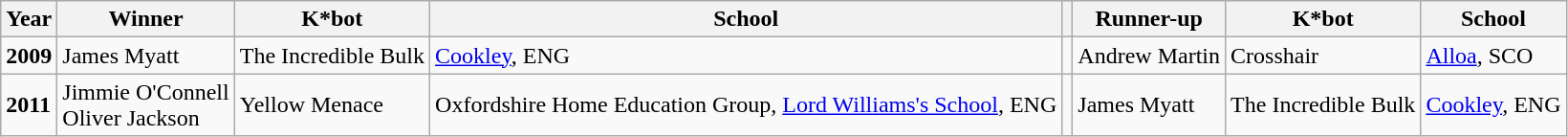<table class="wikitable">
<tr>
<th>Year</th>
<th>Winner</th>
<th>K*bot</th>
<th>School</th>
<th></th>
<th>Runner-up</th>
<th>K*bot</th>
<th>School</th>
</tr>
<tr>
<td><strong>2009</strong></td>
<td> James Myatt</td>
<td>The Incredible Bulk</td>
<td><a href='#'>Cookley</a>, ENG</td>
<td></td>
<td> Andrew Martin</td>
<td>Crosshair</td>
<td><a href='#'>Alloa</a>, SCO</td>
</tr>
<tr>
<td><strong>2011</strong></td>
<td> Jimmie O'Connell<br> Oliver Jackson</td>
<td>Yellow Menace</td>
<td>Oxfordshire Home Education Group, <a href='#'>Lord Williams's School</a>, ENG</td>
<td></td>
<td> James Myatt</td>
<td>The Incredible Bulk</td>
<td><a href='#'>Cookley</a>, ENG</td>
</tr>
</table>
